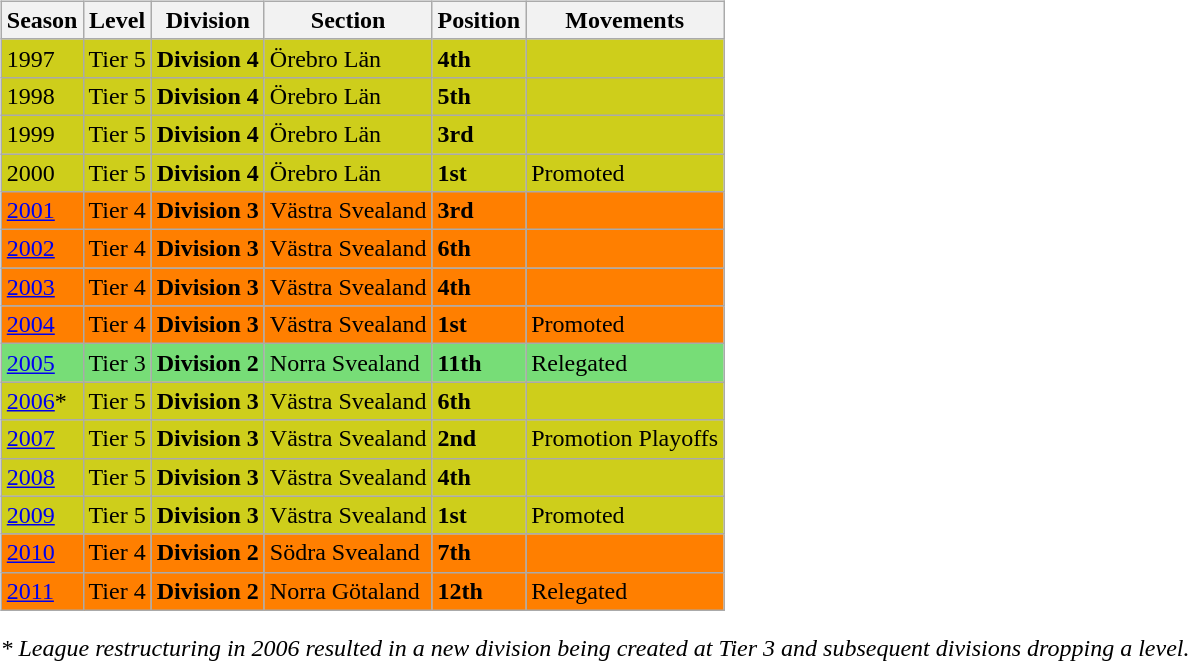<table>
<tr>
<td valign="top" width=0%><br><table class="wikitable">
<tr style="background:#f0f6fa;">
<th><strong>Season</strong></th>
<th><strong>Level</strong></th>
<th><strong>Division</strong></th>
<th><strong>Section</strong></th>
<th><strong>Position</strong></th>
<th><strong>Movements</strong></th>
</tr>
<tr>
<td style="background:#CECE1B;">1997</td>
<td style="background:#CECE1B;">Tier 5</td>
<td style="background:#CECE1B;"><strong>Division 4</strong></td>
<td style="background:#CECE1B;">Örebro Län</td>
<td style="background:#CECE1B;"><strong>4th</strong></td>
<td style="background:#CECE1B;"></td>
</tr>
<tr>
<td style="background:#CECE1B;">1998</td>
<td style="background:#CECE1B;">Tier 5</td>
<td style="background:#CECE1B;"><strong>Division 4</strong></td>
<td style="background:#CECE1B;">Örebro Län</td>
<td style="background:#CECE1B;"><strong>5th</strong></td>
<td style="background:#CECE1B;"></td>
</tr>
<tr>
<td style="background:#CECE1B;">1999</td>
<td style="background:#CECE1B;">Tier 5</td>
<td style="background:#CECE1B;"><strong>Division 4</strong></td>
<td style="background:#CECE1B;">Örebro Län</td>
<td style="background:#CECE1B;"><strong>3rd</strong></td>
<td style="background:#CECE1B;"></td>
</tr>
<tr>
<td style="background:#CECE1B;">2000</td>
<td style="background:#CECE1B;">Tier 5</td>
<td style="background:#CECE1B;"><strong>Division 4</strong></td>
<td style="background:#CECE1B;">Örebro Län</td>
<td style="background:#CECE1B;"><strong>1st</strong></td>
<td style="background:#CECE1B;">Promoted</td>
</tr>
<tr>
<td style="background:#FF7F00;"><a href='#'>2001</a></td>
<td style="background:#FF7F00;">Tier 4</td>
<td style="background:#FF7F00;"><strong>Division 3</strong></td>
<td style="background:#FF7F00;">Västra Svealand</td>
<td style="background:#FF7F00;"><strong>3rd</strong></td>
<td style="background:#FF7F00;"></td>
</tr>
<tr>
<td style="background:#FF7F00;"><a href='#'>2002</a></td>
<td style="background:#FF7F00;">Tier 4</td>
<td style="background:#FF7F00;"><strong>Division 3</strong></td>
<td style="background:#FF7F00;">Västra Svealand</td>
<td style="background:#FF7F00;"><strong>6th</strong></td>
<td style="background:#FF7F00;"></td>
</tr>
<tr>
<td style="background:#FF7F00;"><a href='#'>2003</a></td>
<td style="background:#FF7F00;">Tier 4</td>
<td style="background:#FF7F00;"><strong>Division 3</strong></td>
<td style="background:#FF7F00;">Västra Svealand</td>
<td style="background:#FF7F00;"><strong>4th</strong></td>
<td style="background:#FF7F00;"></td>
</tr>
<tr>
<td style="background:#FF7F00;"><a href='#'>2004</a></td>
<td style="background:#FF7F00;">Tier 4</td>
<td style="background:#FF7F00;"><strong>Division 3</strong></td>
<td style="background:#FF7F00;">Västra Svealand</td>
<td style="background:#FF7F00;"><strong>1st</strong></td>
<td style="background:#FF7F00;">Promoted</td>
</tr>
<tr>
<td style="background:#77DD77;"><a href='#'>2005</a></td>
<td style="background:#77DD77;">Tier 3</td>
<td style="background:#77DD77;"><strong>Division 2</strong></td>
<td style="background:#77DD77;">Norra Svealand</td>
<td style="background:#77DD77;"><strong>11th</strong></td>
<td style="background:#77DD77;">Relegated</td>
</tr>
<tr>
<td style="background:#CECE1B;"><a href='#'>2006</a>*</td>
<td style="background:#CECE1B;">Tier 5</td>
<td style="background:#CECE1B;"><strong>Division 3</strong></td>
<td style="background:#CECE1B;">Västra Svealand</td>
<td style="background:#CECE1B;"><strong>6th</strong></td>
<td style="background:#CECE1B;"></td>
</tr>
<tr>
<td style="background:#CECE1B;"><a href='#'>2007</a></td>
<td style="background:#CECE1B;">Tier 5</td>
<td style="background:#CECE1B;"><strong>Division 3</strong></td>
<td style="background:#CECE1B;">Västra Svealand</td>
<td style="background:#CECE1B;"><strong>2nd</strong></td>
<td style="background:#CECE1B;">Promotion Playoffs</td>
</tr>
<tr>
<td style="background:#CECE1B;"><a href='#'>2008</a></td>
<td style="background:#CECE1B;">Tier 5</td>
<td style="background:#CECE1B;"><strong>Division 3</strong></td>
<td style="background:#CECE1B;">Västra Svealand</td>
<td style="background:#CECE1B;"><strong>4th</strong></td>
<td style="background:#CECE1B;"></td>
</tr>
<tr>
<td style="background:#CECE1B;"><a href='#'>2009</a></td>
<td style="background:#CECE1B;">Tier 5</td>
<td style="background:#CECE1B;"><strong>Division 3</strong></td>
<td style="background:#CECE1B;">Västra Svealand</td>
<td style="background:#CECE1B;"><strong>1st</strong></td>
<td style="background:#CECE1B;">Promoted</td>
</tr>
<tr>
<td style="background:#FF7F00;"><a href='#'>2010</a></td>
<td style="background:#FF7F00;">Tier 4</td>
<td style="background:#FF7F00;"><strong>Division 2</strong></td>
<td style="background:#FF7F00;">Södra Svealand</td>
<td style="background:#FF7F00;"><strong>7th</strong></td>
<td style="background:#FF7F00;"></td>
</tr>
<tr>
<td style="background:#FF7F00;"><a href='#'>2011</a></td>
<td style="background:#FF7F00;">Tier 4</td>
<td style="background:#FF7F00;"><strong>Division 2</strong></td>
<td style="background:#FF7F00;">Norra Götaland</td>
<td style="background:#FF7F00;"><strong>12th</strong></td>
<td style="background:#FF7F00;">Relegated</td>
</tr>
</table>
<em>* League restructuring in 2006 resulted in a new division being created at Tier 3 and subsequent divisions dropping a level.</em> 


</td>
</tr>
</table>
